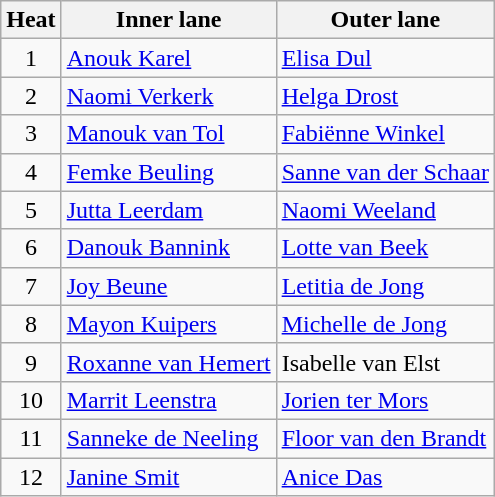<table class="wikitable">
<tr>
<th>Heat</th>
<th>Inner lane</th>
<th>Outer lane</th>
</tr>
<tr>
<td align="center">1</td>
<td><a href='#'>Anouk Karel</a></td>
<td><a href='#'>Elisa Dul</a></td>
</tr>
<tr>
<td align="center">2</td>
<td><a href='#'>Naomi Verkerk</a></td>
<td><a href='#'>Helga Drost</a></td>
</tr>
<tr>
<td align="center">3</td>
<td><a href='#'>Manouk van Tol</a></td>
<td><a href='#'>Fabiënne Winkel</a></td>
</tr>
<tr>
<td align="center">4</td>
<td><a href='#'>Femke Beuling</a></td>
<td><a href='#'>Sanne van der Schaar</a></td>
</tr>
<tr>
<td align="center">5</td>
<td><a href='#'>Jutta Leerdam</a></td>
<td><a href='#'>Naomi Weeland</a></td>
</tr>
<tr>
<td align="center">6</td>
<td><a href='#'>Danouk Bannink</a></td>
<td><a href='#'>Lotte van Beek</a></td>
</tr>
<tr>
<td align="center">7</td>
<td><a href='#'>Joy Beune</a></td>
<td><a href='#'>Letitia de Jong</a></td>
</tr>
<tr>
<td align="center">8</td>
<td><a href='#'>Mayon Kuipers</a></td>
<td><a href='#'>Michelle de Jong</a></td>
</tr>
<tr>
<td align="center">9</td>
<td><a href='#'>Roxanne van Hemert</a></td>
<td>Isabelle van Elst</td>
</tr>
<tr>
<td align="center">10</td>
<td><a href='#'>Marrit Leenstra</a></td>
<td><a href='#'>Jorien ter Mors</a></td>
</tr>
<tr>
<td align="center">11</td>
<td><a href='#'>Sanneke de Neeling</a></td>
<td><a href='#'>Floor van den Brandt</a></td>
</tr>
<tr>
<td align="center">12</td>
<td><a href='#'>Janine Smit</a></td>
<td><a href='#'>Anice Das</a></td>
</tr>
</table>
